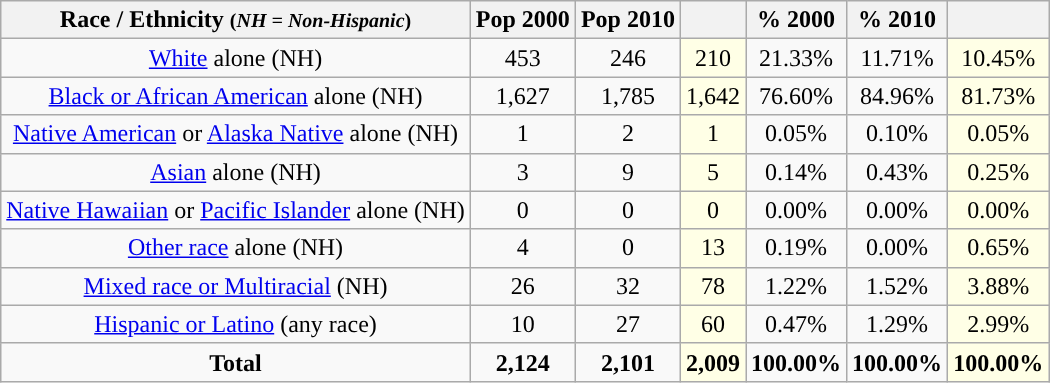<table class="wikitable" style="text-align:center;">
<tr>
<th>Race / Ethnicity <small>(<em>NH = Non-Hispanic</em>)</small></th>
<th>Pop 2000</th>
<th>Pop 2010</th>
<th></th>
<th>% 2000</th>
<th>% 2010</th>
<th></th>
</tr>
<tr>
<td><a href='#'>White</a> alone (NH)</td>
<td>453</td>
<td>246</td>
<td style='background: #ffffe6;'>210</td>
<td>21.33%</td>
<td>11.71%</td>
<td style='background: #ffffe6;'>10.45%</td>
</tr>
<tr>
<td><a href='#'>Black or African American</a> alone (NH)</td>
<td>1,627</td>
<td>1,785</td>
<td style='background: #ffffe6;'>1,642</td>
<td>76.60%</td>
<td>84.96%</td>
<td style='background: #ffffe6;'>81.73%</td>
</tr>
<tr>
<td><a href='#'>Native American</a> or <a href='#'>Alaska Native</a> alone (NH)</td>
<td>1</td>
<td>2</td>
<td style='background: #ffffe6;'>1</td>
<td>0.05%</td>
<td>0.10%</td>
<td style='background: #ffffe6;'>0.05%</td>
</tr>
<tr>
<td><a href='#'>Asian</a> alone (NH)</td>
<td>3</td>
<td>9</td>
<td style='background: #ffffe6;'>5</td>
<td>0.14%</td>
<td>0.43%</td>
<td style='background: #ffffe6;'>0.25%</td>
</tr>
<tr>
<td><a href='#'>Native Hawaiian</a> or <a href='#'>Pacific Islander</a> alone (NH)</td>
<td>0</td>
<td>0</td>
<td style='background: #ffffe6;'>0</td>
<td>0.00%</td>
<td>0.00%</td>
<td style='background: #ffffe6;'>0.00%</td>
</tr>
<tr>
<td><a href='#'>Other race</a> alone (NH)</td>
<td>4</td>
<td>0</td>
<td style='background: #ffffe6;'>13</td>
<td>0.19%</td>
<td>0.00%</td>
<td style='background: #ffffe6;'>0.65%</td>
</tr>
<tr>
<td><a href='#'>Mixed race or Multiracial</a> (NH)</td>
<td>26</td>
<td>32</td>
<td style='background: #ffffe6;'>78</td>
<td>1.22%</td>
<td>1.52%</td>
<td style='background: #ffffe6;'>3.88%</td>
</tr>
<tr>
<td><a href='#'>Hispanic or Latino</a> (any race)</td>
<td>10</td>
<td>27</td>
<td style='background: #ffffe6;'>60</td>
<td>0.47%</td>
<td>1.29%</td>
<td style='background: #ffffe6;'>2.99%</td>
</tr>
<tr>
<td><strong>Total</strong></td>
<td><strong>2,124</strong></td>
<td><strong>2,101</strong></td>
<td style='background: #ffffe6;'><strong>2,009</strong></td>
<td><strong>100.00%</strong></td>
<td><strong>100.00%</strong></td>
<td style='background: #ffffe6;'><strong>100.00%</strong></td>
</tr>
</table>
